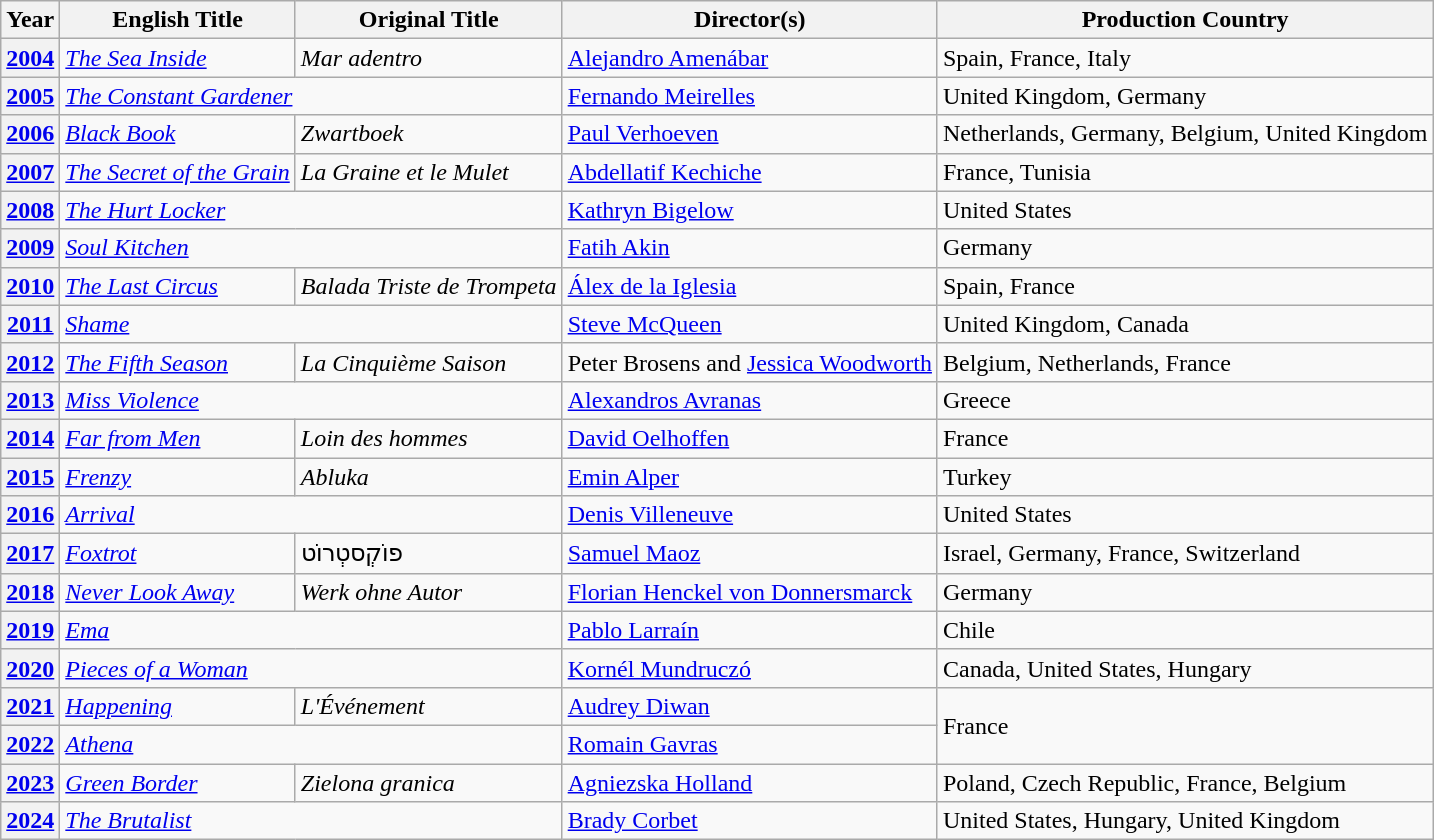<table class="wikitable unsortable">
<tr>
<th scope="col">Year</th>
<th scope="col">English Title</th>
<th scope="col">Original Title</th>
<th>Director(s)</th>
<th>Production Country</th>
</tr>
<tr>
<th><a href='#'>2004</a></th>
<td><em><a href='#'>The Sea Inside</a></em></td>
<td><em>Mar adentro</em></td>
<td><a href='#'>Alejandro Amenábar</a></td>
<td>Spain, France, Italy</td>
</tr>
<tr>
<th><a href='#'>2005</a></th>
<td colspan="2"><em><a href='#'>The Constant Gardener</a></em></td>
<td><a href='#'>Fernando Meirelles</a></td>
<td>United Kingdom, Germany</td>
</tr>
<tr>
<th><a href='#'>2006</a></th>
<td><em><a href='#'>Black Book</a></em></td>
<td><em>Zwartboek</em></td>
<td><a href='#'>Paul Verhoeven</a></td>
<td>Netherlands, Germany, Belgium, United Kingdom</td>
</tr>
<tr>
<th><a href='#'>2007</a></th>
<td><em><a href='#'>The Secret of the Grain</a></em></td>
<td><em>La Graine et le Mulet</em></td>
<td><a href='#'>Abdellatif Kechiche</a></td>
<td>France, Tunisia</td>
</tr>
<tr>
<th><a href='#'>2008</a></th>
<td colspan="2"><em><a href='#'>The Hurt Locker</a></em></td>
<td><a href='#'>Kathryn Bigelow</a></td>
<td>United States</td>
</tr>
<tr>
<th><a href='#'>2009</a></th>
<td colspan="2"><em><a href='#'>Soul Kitchen</a></em></td>
<td><a href='#'>Fatih Akin</a></td>
<td>Germany</td>
</tr>
<tr>
<th><a href='#'>2010</a></th>
<td><em><a href='#'>The Last Circus</a></em></td>
<td><em>Balada Triste de Trompeta</em></td>
<td><a href='#'>Álex de la Iglesia</a></td>
<td>Spain, France</td>
</tr>
<tr>
<th><a href='#'>2011</a></th>
<td colspan="2"><em><a href='#'>Shame</a></em></td>
<td><a href='#'>Steve McQueen</a></td>
<td>United Kingdom, Canada</td>
</tr>
<tr>
<th><a href='#'>2012</a></th>
<td><em><a href='#'>The Fifth Season</a></em></td>
<td><em>La Cinquième Saison</em></td>
<td>Peter Brosens and <a href='#'>Jessica Woodworth</a></td>
<td>Belgium, Netherlands, France</td>
</tr>
<tr>
<th><a href='#'>2013</a></th>
<td colspan="2"><em><a href='#'>Miss Violence</a></em></td>
<td><a href='#'>Alexandros Avranas</a></td>
<td>Greece</td>
</tr>
<tr>
<th><a href='#'>2014</a></th>
<td><em><a href='#'>Far from Men</a></em></td>
<td><em>Loin des hommes</em></td>
<td><a href='#'>David Oelhoffen</a></td>
<td>France</td>
</tr>
<tr>
<th><a href='#'>2015</a></th>
<td><em><a href='#'>Frenzy</a></em></td>
<td><em>Abluka</em></td>
<td><a href='#'>Emin Alper</a></td>
<td>Turkey</td>
</tr>
<tr>
<th><a href='#'>2016</a></th>
<td colspan="2"><em><a href='#'>Arrival</a></em></td>
<td><a href='#'>Denis Villeneuve</a></td>
<td>United States</td>
</tr>
<tr>
<th><a href='#'>2017</a></th>
<td><em><a href='#'>Foxtrot</a></em></td>
<td>פוֹקְסטְרוֹט</td>
<td><a href='#'>Samuel Maoz</a></td>
<td>Israel, Germany, France, Switzerland</td>
</tr>
<tr>
<th><a href='#'>2018</a></th>
<td><em><a href='#'>Never Look Away</a></em></td>
<td><em>Werk ohne Autor</em></td>
<td><a href='#'>Florian Henckel von Donnersmarck</a></td>
<td>Germany</td>
</tr>
<tr>
<th><a href='#'>2019</a></th>
<td colspan="2"><em><a href='#'>Ema</a></em></td>
<td><a href='#'>Pablo Larraín</a></td>
<td>Chile</td>
</tr>
<tr>
<th><a href='#'>2020</a></th>
<td colspan="2"><em><a href='#'>Pieces of a Woman</a></em></td>
<td><a href='#'>Kornél Mundruczó</a></td>
<td>Canada, United States, Hungary</td>
</tr>
<tr>
<th><a href='#'>2021</a></th>
<td><em><a href='#'>Happening</a></em></td>
<td><em>L'Événement</em></td>
<td><a href='#'>Audrey Diwan</a></td>
<td rowspan="2">France</td>
</tr>
<tr>
<th><a href='#'>2022</a></th>
<td colspan="2"><em><a href='#'>Athena</a></em></td>
<td><a href='#'>Romain Gavras</a></td>
</tr>
<tr>
<th><a href='#'>2023</a></th>
<td><em><a href='#'>Green Border</a></em></td>
<td><em>Zielona granica</em></td>
<td><a href='#'>Agniezska Holland</a></td>
<td>Poland, Czech Republic, France, Belgium</td>
</tr>
<tr>
<th><a href='#'>2024</a></th>
<td colspan="2"><a href='#'><em>The Brutalist</em></a></td>
<td><a href='#'>Brady Corbet</a></td>
<td>United States, Hungary, United Kingdom</td>
</tr>
</table>
